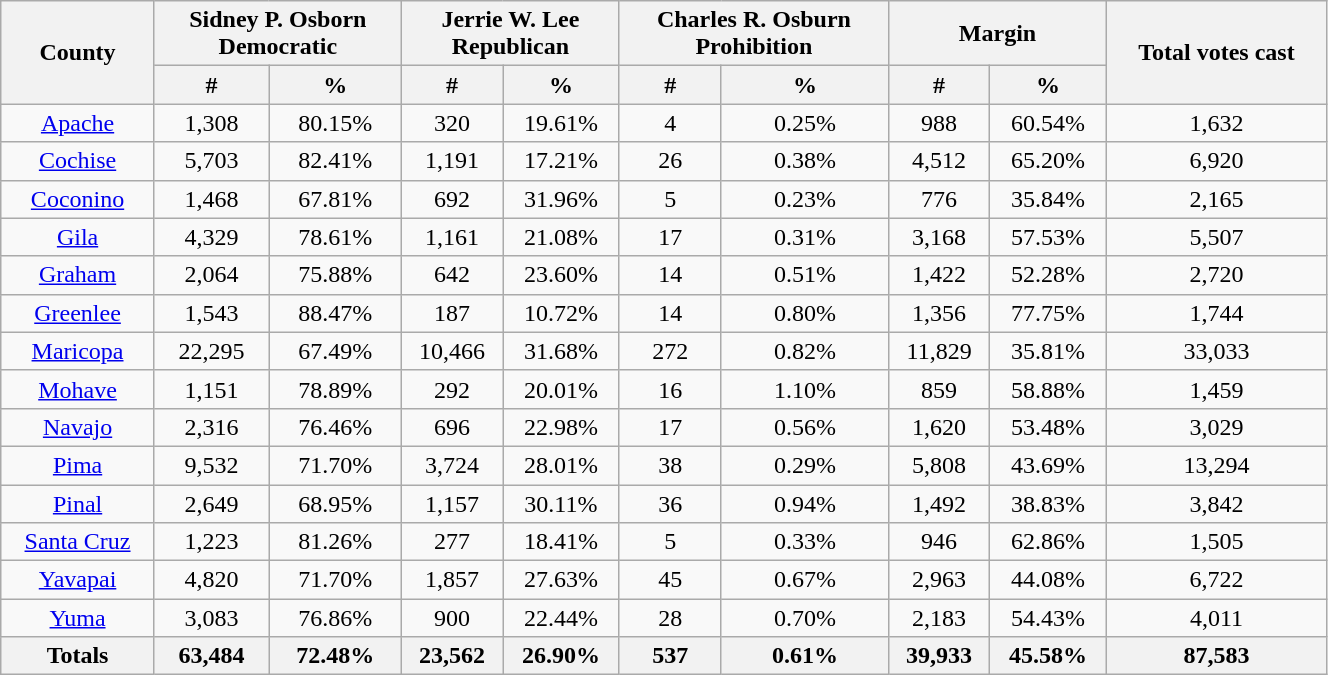<table width="70%" class="wikitable sortable" style="text-align:center">
<tr>
<th rowspan="2">County</th>
<th style="text-align:center;" colspan="2">Sidney P. Osborn<br>Democratic</th>
<th style="text-align:center;" colspan="2">Jerrie W. Lee<br>Republican</th>
<th style="text-align:center;" colspan="2">Charles R. Osburn<br>Prohibition</th>
<th style="text-align:center;" colspan="2">Margin</th>
<th style="text-align:center;" rowspan="2">Total votes cast</th>
</tr>
<tr>
<th style="text-align:center;" data-sort-type="number">#</th>
<th style="text-align:center;" data-sort-type="number">%</th>
<th style="text-align:center;" data-sort-type="number">#</th>
<th style="text-align:center;" data-sort-type="number">%</th>
<th style="text-align:center;" data-sort-type="number">#</th>
<th style="text-align:center;" data-sort-type="number">%</th>
<th style="text-align:center;" data-sort-type="number">#</th>
<th style="text-align:center;" data-sort-type="number">%</th>
</tr>
<tr style="text-align:center;">
<td><a href='#'>Apache</a></td>
<td>1,308</td>
<td>80.15%</td>
<td>320</td>
<td>19.61%</td>
<td>4</td>
<td>0.25%</td>
<td>988</td>
<td>60.54%</td>
<td>1,632</td>
</tr>
<tr style="text-align:center;">
<td><a href='#'>Cochise</a></td>
<td>5,703</td>
<td>82.41%</td>
<td>1,191</td>
<td>17.21%</td>
<td>26</td>
<td>0.38%</td>
<td>4,512</td>
<td>65.20%</td>
<td>6,920</td>
</tr>
<tr style="text-align:center;">
<td><a href='#'>Coconino</a></td>
<td>1,468</td>
<td>67.81%</td>
<td>692</td>
<td>31.96%</td>
<td>5</td>
<td>0.23%</td>
<td>776</td>
<td>35.84%</td>
<td>2,165</td>
</tr>
<tr style="text-align:center;">
<td><a href='#'>Gila</a></td>
<td>4,329</td>
<td>78.61%</td>
<td>1,161</td>
<td>21.08%</td>
<td>17</td>
<td>0.31%</td>
<td>3,168</td>
<td>57.53%</td>
<td>5,507</td>
</tr>
<tr style="text-align:center;">
<td><a href='#'>Graham</a></td>
<td>2,064</td>
<td>75.88%</td>
<td>642</td>
<td>23.60%</td>
<td>14</td>
<td>0.51%</td>
<td>1,422</td>
<td>52.28%</td>
<td>2,720</td>
</tr>
<tr style="text-align:center;">
<td><a href='#'>Greenlee</a></td>
<td>1,543</td>
<td>88.47%</td>
<td>187</td>
<td>10.72%</td>
<td>14</td>
<td>0.80%</td>
<td>1,356</td>
<td>77.75%</td>
<td>1,744</td>
</tr>
<tr style="text-align:center;">
<td><a href='#'>Maricopa</a></td>
<td>22,295</td>
<td>67.49%</td>
<td>10,466</td>
<td>31.68%</td>
<td>272</td>
<td>0.82%</td>
<td>11,829</td>
<td>35.81%</td>
<td>33,033</td>
</tr>
<tr style="text-align:center;">
<td><a href='#'>Mohave</a></td>
<td>1,151</td>
<td>78.89%</td>
<td>292</td>
<td>20.01%</td>
<td>16</td>
<td>1.10%</td>
<td>859</td>
<td>58.88%</td>
<td>1,459</td>
</tr>
<tr style="text-align:center;">
<td><a href='#'>Navajo</a></td>
<td>2,316</td>
<td>76.46%</td>
<td>696</td>
<td>22.98%</td>
<td>17</td>
<td>0.56%</td>
<td>1,620</td>
<td>53.48%</td>
<td>3,029</td>
</tr>
<tr style="text-align:center;">
<td><a href='#'>Pima</a></td>
<td>9,532</td>
<td>71.70%</td>
<td>3,724</td>
<td>28.01%</td>
<td>38</td>
<td>0.29%</td>
<td>5,808</td>
<td>43.69%</td>
<td>13,294</td>
</tr>
<tr style="text-align:center;">
<td><a href='#'>Pinal</a></td>
<td>2,649</td>
<td>68.95%</td>
<td>1,157</td>
<td>30.11%</td>
<td>36</td>
<td>0.94%</td>
<td>1,492</td>
<td>38.83%</td>
<td>3,842</td>
</tr>
<tr style="text-align:center;">
<td><a href='#'>Santa Cruz</a></td>
<td>1,223</td>
<td>81.26%</td>
<td>277</td>
<td>18.41%</td>
<td>5</td>
<td>0.33%</td>
<td>946</td>
<td>62.86%</td>
<td>1,505</td>
</tr>
<tr style="text-align:center;">
<td><a href='#'>Yavapai</a></td>
<td>4,820</td>
<td>71.70%</td>
<td>1,857</td>
<td>27.63%</td>
<td>45</td>
<td>0.67%</td>
<td>2,963</td>
<td>44.08%</td>
<td>6,722</td>
</tr>
<tr style="text-align:center;">
<td><a href='#'>Yuma</a></td>
<td>3,083</td>
<td>76.86%</td>
<td>900</td>
<td>22.44%</td>
<td>28</td>
<td>0.70%</td>
<td>2,183</td>
<td>54.43%</td>
<td>4,011</td>
</tr>
<tr style="text-align:center;">
<th>Totals</th>
<th>63,484</th>
<th>72.48%</th>
<th>23,562</th>
<th>26.90%</th>
<th>537</th>
<th>0.61%</th>
<th>39,933</th>
<th>45.58%</th>
<th>87,583</th>
</tr>
</table>
